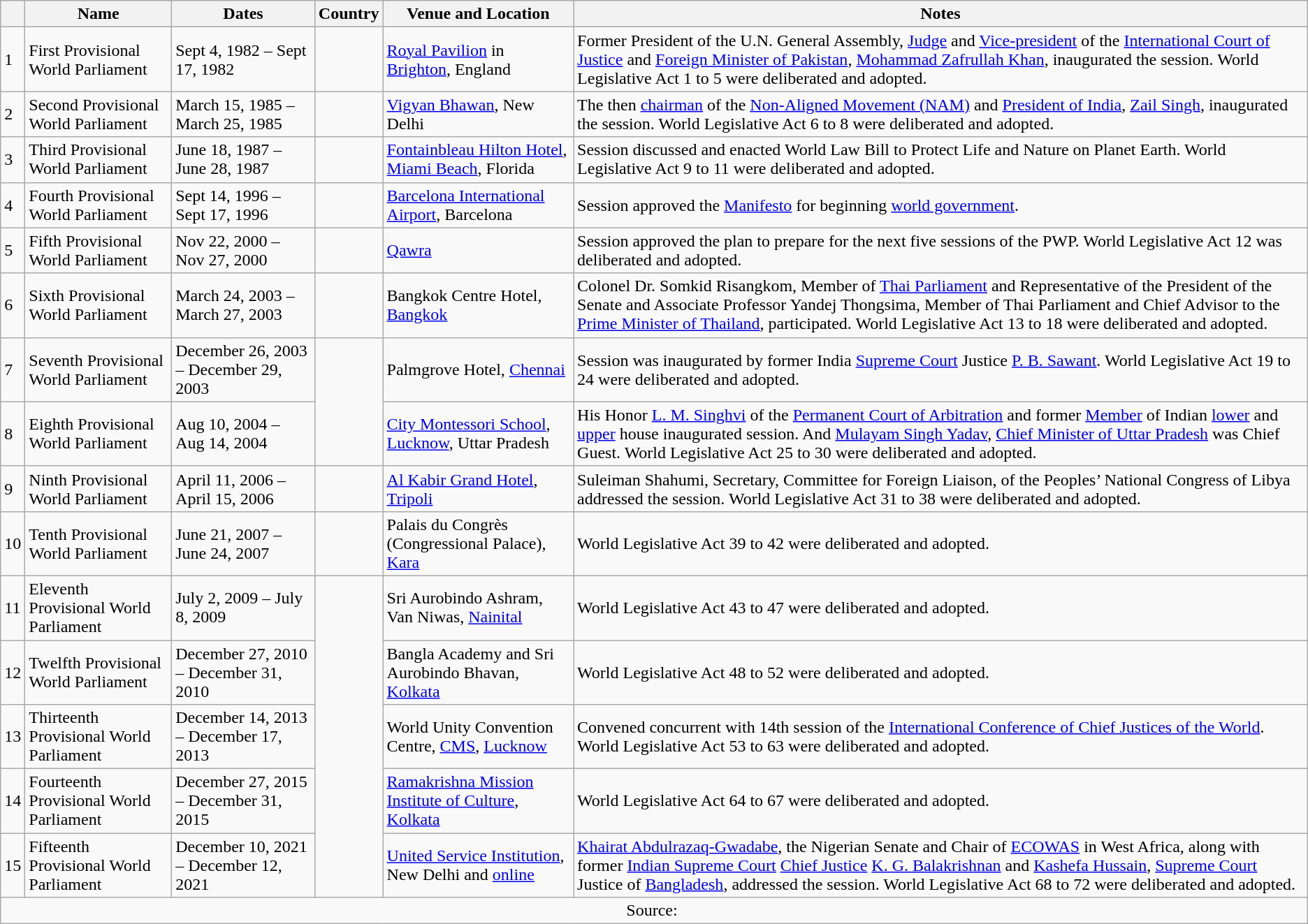<table class="wikitable sortable">
<tr>
<th></th>
<th>Name</th>
<th>Dates</th>
<th>Country</th>
<th>Venue and Location</th>
<th>Notes</th>
</tr>
<tr>
<td>1</td>
<td>First Provisional World Parliament</td>
<td>Sept 4, 1982 – Sept 17, 1982</td>
<td></td>
<td><a href='#'>Royal Pavilion</a> in <a href='#'>Brighton</a>, England</td>
<td>Former President of the U.N. General Assembly, <a href='#'>Judge</a> and <a href='#'>Vice-president</a> of the <a href='#'>International Court of Justice</a> and <a href='#'>Foreign Minister of Pakistan</a>, <a href='#'>Mohammad Zafrullah Khan</a>, inaugurated the session. World Legislative Act 1 to 5 were deliberated and adopted.</td>
</tr>
<tr>
<td>2</td>
<td>Second Provisional World Parliament</td>
<td>March 15, 1985 – March 25, 1985</td>
<td></td>
<td><a href='#'>Vigyan Bhawan</a>, New Delhi</td>
<td>The then <a href='#'>chairman</a> of the <a href='#'>Non-Aligned Movement (NAM)</a> and <a href='#'>President of India</a>, <a href='#'>Zail Singh</a>, inaugurated the session. World Legislative Act 6 to 8 were deliberated and adopted.</td>
</tr>
<tr>
<td>3</td>
<td>Third Provisional World Parliament</td>
<td>June 18, 1987 – June 28, 1987</td>
<td></td>
<td><a href='#'>Fontainbleau Hilton Hotel</a>, <a href='#'>Miami Beach</a>, Florida</td>
<td>Session discussed and enacted World Law Bill to Protect Life and Nature on Planet Earth. World Legislative Act 9 to 11 were deliberated and adopted.</td>
</tr>
<tr>
<td>4</td>
<td>Fourth Provisional World Parliament</td>
<td>Sept 14, 1996 – Sept 17, 1996</td>
<td></td>
<td><a href='#'>Barcelona International Airport</a>, Barcelona</td>
<td>Session approved the <a href='#'>Manifesto</a> for beginning <a href='#'>world government</a>.</td>
</tr>
<tr>
<td>5</td>
<td>Fifth Provisional World Parliament</td>
<td>Nov 22, 2000 – Nov 27, 2000</td>
<td></td>
<td><a href='#'>Qawra</a></td>
<td>Session approved the plan to prepare for the next five sessions of the PWP. World Legislative Act 12 was deliberated and adopted.</td>
</tr>
<tr>
<td>6</td>
<td>Sixth Provisional World Parliament</td>
<td>March 24, 2003 – March 27, 2003</td>
<td></td>
<td>Bangkok Centre Hotel, <a href='#'>Bangkok</a></td>
<td>Colonel Dr. Somkid Risangkom, Member of <a href='#'>Thai Parliament</a> and Representative of the President of the Senate and  Associate Professor Yandej Thongsima, Member of Thai Parliament and Chief Advisor to the <a href='#'>Prime Minister of Thailand</a>, participated. World Legislative Act 13 to 18 were deliberated and adopted.</td>
</tr>
<tr>
<td>7</td>
<td>Seventh Provisional World Parliament</td>
<td>December 26, 2003 – December 29, 2003</td>
<td rowspan="2"></td>
<td>Palmgrove Hotel, <a href='#'>Chennai</a></td>
<td>Session was inaugurated by former India <a href='#'>Supreme Court</a> Justice <a href='#'>P. B. Sawant</a>. World Legislative Act 19 to 24 were deliberated and adopted.</td>
</tr>
<tr>
<td>8</td>
<td>Eighth Provisional World Parliament</td>
<td>Aug 10, 2004 – Aug 14, 2004</td>
<td><a href='#'>City Montessori School</a>, <a href='#'>Lucknow</a>, Uttar Pradesh</td>
<td>His Honor <a href='#'>L. M. Singhvi</a> of the <a href='#'>Permanent Court of Arbitration</a> and former <a href='#'>Member</a> of Indian <a href='#'>lower</a> and <a href='#'>upper</a> house inaugurated session. And <a href='#'>Mulayam Singh Yadav</a>, <a href='#'>Chief Minister of Uttar Pradesh</a> was Chief Guest. World Legislative Act 25 to 30 were deliberated and adopted.</td>
</tr>
<tr>
<td>9</td>
<td>Ninth Provisional World Parliament</td>
<td>April 11, 2006 – April 15, 2006</td>
<td></td>
<td><a href='#'>Al Kabir Grand Hotel</a>, <a href='#'>Tripoli</a></td>
<td>Suleiman Shahumi, Secretary, Committee for Foreign Liaison, of the Peoples’ National Congress of Libya addressed the session. World Legislative Act 31 to 38 were deliberated and adopted.</td>
</tr>
<tr>
<td>10</td>
<td>Tenth Provisional World Parliament</td>
<td>June 21, 2007 – June 24, 2007</td>
<td></td>
<td>Palais du Congrès (Congressional Palace), <a href='#'>Kara</a></td>
<td>World Legislative Act 39 to 42 were deliberated and adopted.</td>
</tr>
<tr>
<td>11</td>
<td>Eleventh Provisional World Parliament</td>
<td>July 2, 2009 – July 8, 2009</td>
<td rowspan="5"></td>
<td>Sri Aurobindo Ashram, Van Niwas, <a href='#'>Nainital</a></td>
<td>World Legislative Act 43 to 47 were deliberated and adopted.</td>
</tr>
<tr>
<td>12</td>
<td>Twelfth Provisional World Parliament</td>
<td>December 27, 2010 – December 31, 2010</td>
<td>Bangla Academy and Sri Aurobindo Bhavan, <a href='#'>Kolkata</a></td>
<td>World Legislative Act 48 to 52 were deliberated and adopted.</td>
</tr>
<tr>
<td>13</td>
<td>Thirteenth Provisional World Parliament</td>
<td>December 14, 2013 – December 17, 2013</td>
<td>World Unity Convention Centre, <a href='#'>CMS</a>, <a href='#'>Lucknow</a></td>
<td>Convened concurrent with 14th session of the <a href='#'>International Conference of Chief Justices of the World</a>. World Legislative Act 53 to 63 were deliberated and adopted.</td>
</tr>
<tr>
<td>14</td>
<td>Fourteenth Provisional World Parliament</td>
<td>December 27, 2015 – December 31, 2015</td>
<td><a href='#'>Ramakrishna Mission Institute of Culture</a>, <a href='#'>Kolkata</a></td>
<td>World Legislative Act 64 to 67 were deliberated and adopted.</td>
</tr>
<tr>
<td>15</td>
<td>Fifteenth Provisional World Parliament</td>
<td>December 10, 2021 – December 12, 2021</td>
<td><a href='#'>United Service Institution</a>, New Delhi and <a href='#'>online</a></td>
<td><a href='#'>Khairat Abdulrazaq-Gwadabe</a>, the Nigerian Senate and Chair of  <a href='#'>ECOWAS</a> in West Africa, along with former <a href='#'>Indian Supreme Court</a> <a href='#'>Chief Justice</a> <a href='#'>K. G. Balakrishnan</a> and <a href='#'>Kashefa Hussain</a>, <a href='#'>Supreme Court</a> Justice of <a href='#'>Bangladesh</a>, addressed the session. World Legislative Act 68 to 72 were deliberated and adopted.</td>
</tr>
<tr>
<td colspan=6; style="text-align:center;">Source: </td>
</tr>
</table>
